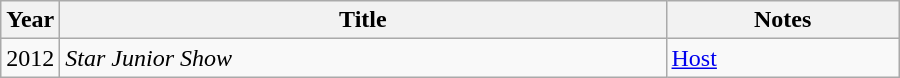<table class="wikitable" style="width:600px">
<tr>
<th width=10>Year</th>
<th>Title</th>
<th>Notes</th>
</tr>
<tr>
<td>2012</td>
<td><em>Star Junior Show</em></td>
<td><a href='#'>Host</a></td>
</tr>
</table>
